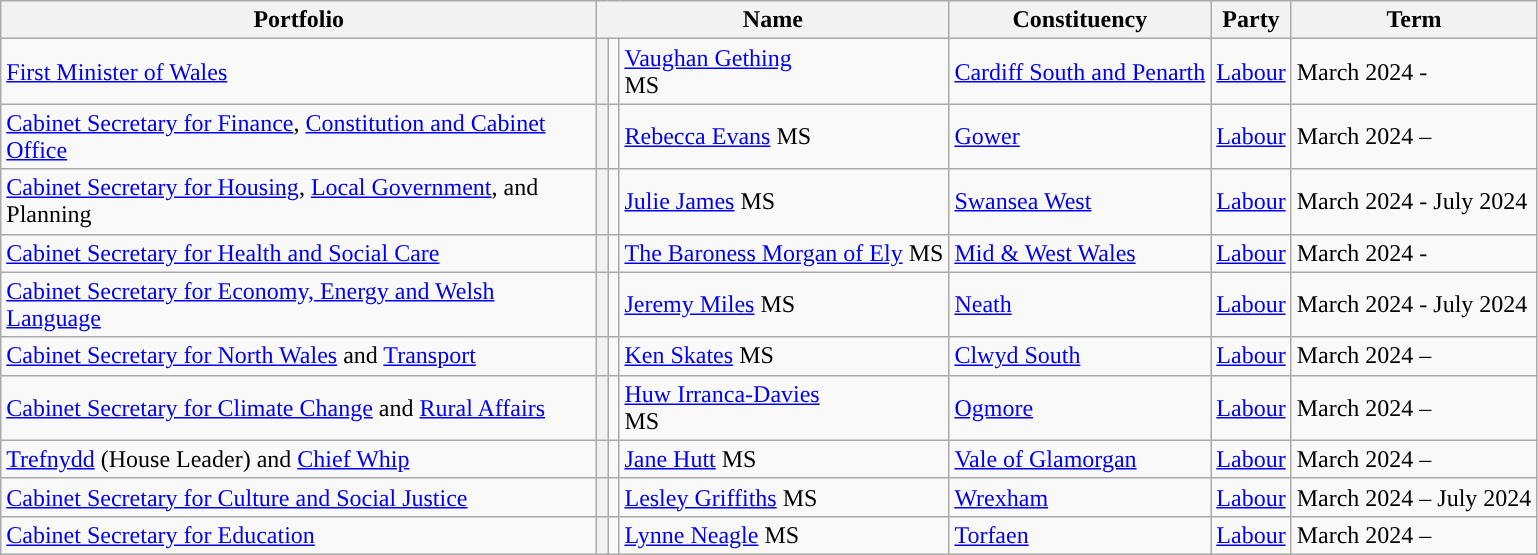<table class="wikitable">
<tr>
<th style="width: 390px">Portfolio</th>
<th colspan="3">Name</th>
<th>Constituency</th>
<th>Party</th>
<th>Term</th>
</tr>
<tr>
<td><a href='#'>First Minister of Wales</a></td>
<th style="background-color: "></th>
<td></td>
<td><a href='#'>Vaughan Gething</a><br>MS</td>
<td><a href='#'>Cardiff South and Penarth</a></td>
<td><a href='#'>Labour</a></td>
<td>March 2024 -</td>
</tr>
<tr>
<td><a href='#'>Cabinet Secretary for Finance</a>, <a href='#'>Constitution and Cabinet Office</a></td>
<th style="background-color: "></th>
<td></td>
<td><a href='#'>Rebecca Evans</a> MS</td>
<td><a href='#'>Gower</a></td>
<td><a href='#'>Labour</a></td>
<td>March 2024 –</td>
</tr>
<tr>
<td><a href='#'>Cabinet Secretary for Housing</a>, <a href='#'>Local Government</a>, and Planning</td>
<th style="background-color: "></th>
<td></td>
<td><a href='#'>Julie James</a> MS</td>
<td><a href='#'>Swansea West</a></td>
<td><a href='#'>Labour</a></td>
<td>March 2024 - July 2024</td>
</tr>
<tr>
<td><a href='#'>Cabinet Secretary for Health and Social Care</a></td>
<th style="background-color: "></th>
<td></td>
<td><a href='#'>The Baroness Morgan of Ely</a> MS</td>
<td><a href='#'>Mid & West Wales</a></td>
<td><a href='#'>Labour</a></td>
<td>March 2024 -</td>
</tr>
<tr>
<td><a href='#'>Cabinet Secretary for Economy, Energy and Welsh Language</a></td>
<th style="background-color: "></th>
<td></td>
<td><a href='#'>Jeremy Miles</a> MS</td>
<td><a href='#'>Neath</a></td>
<td><a href='#'>Labour</a></td>
<td>March 2024 - July 2024</td>
</tr>
<tr>
<td><a href='#'>Cabinet Secretary for North Wales</a> and <a href='#'>Transport</a></td>
<th style="background-color: "></th>
<td></td>
<td><a href='#'>Ken Skates</a> MS</td>
<td><a href='#'>Clwyd South</a></td>
<td><a href='#'>Labour</a></td>
<td>March 2024 –</td>
</tr>
<tr>
<td><a href='#'>Cabinet Secretary for Climate Change</a> and <a href='#'>Rural Affairs</a></td>
<th style="background-color: "></th>
<td></td>
<td><a href='#'>Huw Irranca-Davies</a><br>MS</td>
<td><a href='#'>Ogmore</a></td>
<td><a href='#'>Labour</a></td>
<td>March 2024 –</td>
</tr>
<tr>
<td><a href='#'>Trefnydd</a> (House Leader) and <a href='#'>Chief Whip</a></td>
<th style="background-color: "></th>
<td></td>
<td><a href='#'>Jane Hutt</a> MS</td>
<td><a href='#'>Vale of Glamorgan</a></td>
<td><a href='#'>Labour</a></td>
<td>March 2024 –</td>
</tr>
<tr>
<td><a href='#'>Cabinet Secretary for Culture and Social Justice</a></td>
<th style="background-color: "></th>
<td></td>
<td><a href='#'>Lesley Griffiths</a> MS</td>
<td><a href='#'>Wrexham</a></td>
<td><a href='#'>Labour</a></td>
<td>March 2024 – July 2024</td>
</tr>
<tr>
<td><a href='#'>Cabinet Secretary for Education</a></td>
<th style="background-color: "></th>
<td></td>
<td><a href='#'>Lynne Neagle</a> MS</td>
<td><a href='#'>Torfaen</a></td>
<td><a href='#'>Labour</a></td>
<td>March 2024 –</td>
</tr>
</table>
